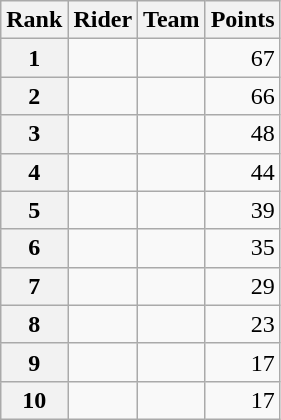<table class="wikitable" margin-bottom:0;">
<tr>
<th scope="col">Rank</th>
<th scope="col">Rider</th>
<th scope="col">Team</th>
<th scope="col">Points</th>
</tr>
<tr>
<th scope="row">1</th>
<td> </td>
<td></td>
<td align="right">67</td>
</tr>
<tr>
<th scope="row">2</th>
<td></td>
<td></td>
<td align="right">66</td>
</tr>
<tr>
<th scope="row">3</th>
<td></td>
<td></td>
<td align="right">48</td>
</tr>
<tr>
<th scope="row">4</th>
<td></td>
<td></td>
<td align="right">44</td>
</tr>
<tr>
<th scope="row">5</th>
<td></td>
<td></td>
<td align="right">39</td>
</tr>
<tr>
<th scope="row">6</th>
<td></td>
<td></td>
<td align="right">35</td>
</tr>
<tr>
<th scope="row">7</th>
<td></td>
<td></td>
<td align="right">29</td>
</tr>
<tr>
<th scope="row">8</th>
<td></td>
<td></td>
<td align="right">23</td>
</tr>
<tr>
<th scope="row">9</th>
<td></td>
<td></td>
<td align="right">17</td>
</tr>
<tr>
<th scope="row">10</th>
<td></td>
<td></td>
<td align="right">17</td>
</tr>
</table>
